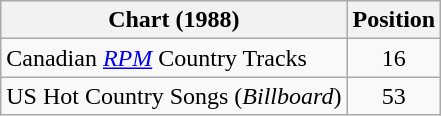<table class="wikitable">
<tr>
<th>Chart (1988)</th>
<th>Position</th>
</tr>
<tr>
<td align="left">Canadian <em><a href='#'>RPM</a></em> Country Tracks</td>
<td align="center">16</td>
</tr>
<tr>
<td>US Hot Country Songs (<em>Billboard</em>)</td>
<td align="center">53</td>
</tr>
</table>
